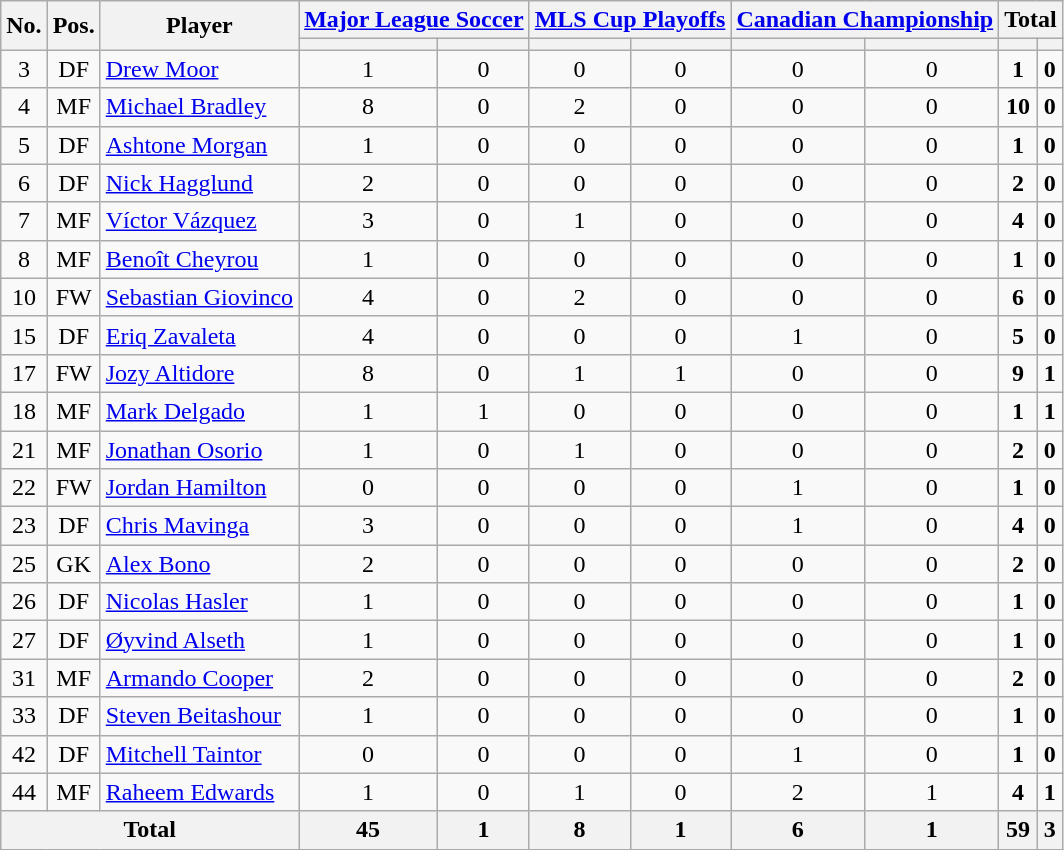<table class="wikitable sortable" style="text-align: center;">
<tr>
<th rowspan="2">No.</th>
<th rowspan="2">Pos.</th>
<th rowspan="2">Player</th>
<th colspan="2"><a href='#'>Major League Soccer</a></th>
<th colspan="2"><a href='#'>MLS Cup Playoffs</a></th>
<th colspan="2"><a href='#'>Canadian Championship</a></th>
<th colspan="2"><strong>Total</strong></th>
</tr>
<tr>
<th></th>
<th></th>
<th></th>
<th></th>
<th></th>
<th></th>
<th></th>
<th></th>
</tr>
<tr>
<td>3</td>
<td>DF</td>
<td align=left> <a href='#'>Drew Moor</a></td>
<td>1</td>
<td>0</td>
<td>0</td>
<td>0</td>
<td>0</td>
<td>0</td>
<td><strong>1</strong></td>
<td><strong>0</strong></td>
</tr>
<tr>
<td>4</td>
<td>MF</td>
<td align=left> <a href='#'>Michael Bradley</a></td>
<td>8</td>
<td>0</td>
<td>2</td>
<td>0</td>
<td>0</td>
<td>0</td>
<td><strong>10</strong></td>
<td><strong>0</strong></td>
</tr>
<tr>
<td>5</td>
<td>DF</td>
<td align=left> <a href='#'>Ashtone Morgan</a></td>
<td>1</td>
<td>0</td>
<td>0</td>
<td>0</td>
<td>0</td>
<td>0</td>
<td><strong>1</strong></td>
<td><strong>0</strong></td>
</tr>
<tr>
<td>6</td>
<td>DF</td>
<td align=left> <a href='#'>Nick Hagglund</a></td>
<td>2</td>
<td>0</td>
<td>0</td>
<td>0</td>
<td>0</td>
<td>0</td>
<td><strong>2</strong></td>
<td><strong>0</strong></td>
</tr>
<tr>
<td>7</td>
<td>MF</td>
<td align=left> <a href='#'>Víctor Vázquez</a></td>
<td>3</td>
<td>0</td>
<td>1</td>
<td>0</td>
<td>0</td>
<td>0</td>
<td><strong>4</strong></td>
<td><strong>0</strong></td>
</tr>
<tr>
<td>8</td>
<td>MF</td>
<td align=left> <a href='#'>Benoît Cheyrou</a></td>
<td>1</td>
<td>0</td>
<td>0</td>
<td>0</td>
<td>0</td>
<td>0</td>
<td><strong>1</strong></td>
<td><strong>0</strong></td>
</tr>
<tr>
<td>10</td>
<td>FW</td>
<td align=left> <a href='#'>Sebastian Giovinco</a></td>
<td>4</td>
<td>0</td>
<td>2</td>
<td>0</td>
<td>0</td>
<td>0</td>
<td><strong>6</strong></td>
<td><strong>0</strong></td>
</tr>
<tr>
<td>15</td>
<td>DF</td>
<td align=left> <a href='#'>Eriq Zavaleta</a></td>
<td>4</td>
<td>0</td>
<td>0</td>
<td>0</td>
<td>1</td>
<td>0</td>
<td><strong>5</strong></td>
<td><strong>0</strong></td>
</tr>
<tr>
<td>17</td>
<td>FW</td>
<td align=left> <a href='#'>Jozy Altidore</a></td>
<td>8</td>
<td>0</td>
<td>1</td>
<td>1</td>
<td>0</td>
<td>0</td>
<td><strong>9</strong></td>
<td><strong>1</strong></td>
</tr>
<tr>
<td>18</td>
<td>MF</td>
<td align=left> <a href='#'>Mark Delgado</a></td>
<td>1</td>
<td>1</td>
<td>0</td>
<td>0</td>
<td>0</td>
<td>0</td>
<td><strong>1</strong></td>
<td><strong>1</strong></td>
</tr>
<tr>
<td>21</td>
<td>MF</td>
<td align=left> <a href='#'>Jonathan Osorio</a></td>
<td>1</td>
<td>0</td>
<td>1</td>
<td>0</td>
<td>0</td>
<td>0</td>
<td><strong>2</strong></td>
<td><strong>0</strong></td>
</tr>
<tr>
<td>22</td>
<td>FW</td>
<td align=left> <a href='#'>Jordan Hamilton</a></td>
<td>0</td>
<td>0</td>
<td>0</td>
<td>0</td>
<td>1</td>
<td>0</td>
<td><strong>1</strong></td>
<td><strong>0</strong></td>
</tr>
<tr>
<td>23</td>
<td>DF</td>
<td align=left> <a href='#'>Chris Mavinga</a></td>
<td>3</td>
<td>0</td>
<td>0</td>
<td>0</td>
<td>1</td>
<td>0</td>
<td><strong>4</strong></td>
<td><strong>0</strong></td>
</tr>
<tr>
<td>25</td>
<td>GK</td>
<td align=left> <a href='#'>Alex Bono</a></td>
<td>2</td>
<td>0</td>
<td>0</td>
<td>0</td>
<td>0</td>
<td>0</td>
<td><strong>2</strong></td>
<td><strong>0</strong></td>
</tr>
<tr>
<td>26</td>
<td>DF</td>
<td align=left> <a href='#'>Nicolas Hasler</a></td>
<td>1</td>
<td>0</td>
<td>0</td>
<td>0</td>
<td>0</td>
<td>0</td>
<td><strong>1</strong></td>
<td><strong>0</strong></td>
</tr>
<tr>
<td>27</td>
<td>DF</td>
<td align=left> <a href='#'>Øyvind Alseth</a></td>
<td>1</td>
<td>0</td>
<td>0</td>
<td>0</td>
<td>0</td>
<td>0</td>
<td><strong>1</strong></td>
<td><strong>0</strong></td>
</tr>
<tr>
<td>31</td>
<td>MF</td>
<td align=left> <a href='#'>Armando Cooper</a></td>
<td>2</td>
<td>0</td>
<td>0</td>
<td>0</td>
<td>0</td>
<td>0</td>
<td><strong>2</strong></td>
<td><strong>0</strong></td>
</tr>
<tr>
<td>33</td>
<td>DF</td>
<td align=left> <a href='#'>Steven Beitashour</a></td>
<td>1</td>
<td>0</td>
<td>0</td>
<td>0</td>
<td>0</td>
<td>0</td>
<td><strong>1</strong></td>
<td><strong>0</strong></td>
</tr>
<tr>
<td>42</td>
<td>DF</td>
<td align=left> <a href='#'>Mitchell Taintor</a></td>
<td>0</td>
<td>0</td>
<td>0</td>
<td>0</td>
<td>1</td>
<td>0</td>
<td><strong>1</strong></td>
<td><strong>0</strong></td>
</tr>
<tr>
<td>44</td>
<td>MF</td>
<td align=left> <a href='#'>Raheem Edwards</a></td>
<td>1</td>
<td>0</td>
<td>1</td>
<td>0</td>
<td>2</td>
<td>1</td>
<td><strong>4</strong></td>
<td><strong>1</strong></td>
</tr>
<tr>
<th colspan=3>Total</th>
<th>45</th>
<th>1</th>
<th>8</th>
<th>1</th>
<th>6</th>
<th>1</th>
<th>59</th>
<th>3</th>
</tr>
</table>
